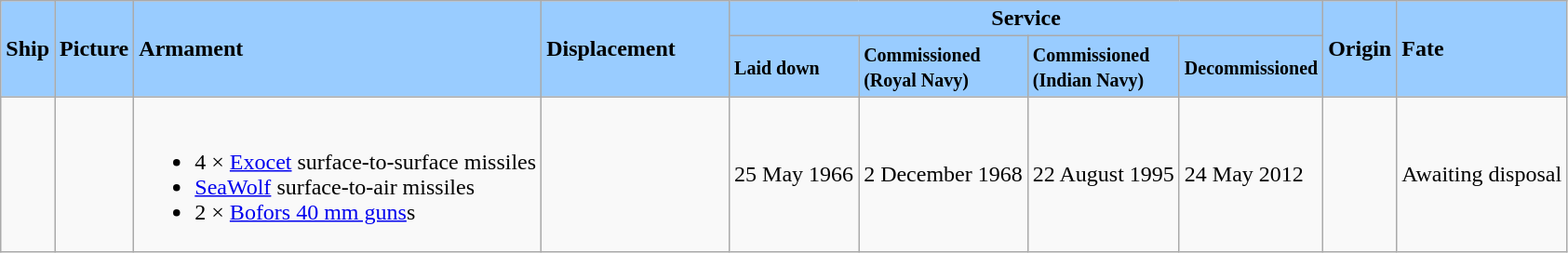<table class="wikitable">
<tr>
<th align= center scope=col rowspan=2 style="text-align:left; background:#9cf;"><div>Ship</div></th>
<th align= center scope=col rowspan=2 style="text-align:left; background:#9cf;"><div>Picture</div></th>
<th align= center scope=col rowspan=2 style="text-align:left; background:#9cf;"><div>Armament</div></th>
<th align= center scope=col rowspan=2 style="text-align:left; width:12%; background:#9cf;"><div>Displacement</div></th>
<th align= center scope=col colspan=4 style="text-align:center; background:#9cf;"><div>Service</div></th>
<th align= center scope=col rowspan=2 style="text-align:left; background:#9cf;"><div>Origin</div></th>
<th align= center scope=col rowspan=2 style="text-align:left; background:#9cf;"><div>Fate</div></th>
</tr>
<tr>
<th align= center scope=col style="text-align:left; background:#9cf;"><small>Laid down</small></th>
<th align= center scope=col style="text-align:left; background:#9cf;"><small>Commissioned<br>(Royal Navy)</small></th>
<th align= center scope=col style="text-align:left; background:#9cf;"><small>Commissioned<br>(Indian Navy)</small></th>
<th align= center scope=col style="text-align:left; background:#9cf;"><small>Decommissioned</small></th>
</tr>
<tr>
<td></td>
<td></td>
<td><br><ul><li>4 × <a href='#'>Exocet</a> surface-to-surface missiles</li><li><a href='#'>SeaWolf</a> surface-to-air missiles</li><li>2 × <a href='#'>Bofors 40 mm guns</a>s</li></ul></td>
<td></td>
<td>25 May 1966</td>
<td>2 December 1968</td>
<td>22 August 1995</td>
<td>24 May 2012</td>
<td></td>
<td>Awaiting disposal</td>
</tr>
</table>
